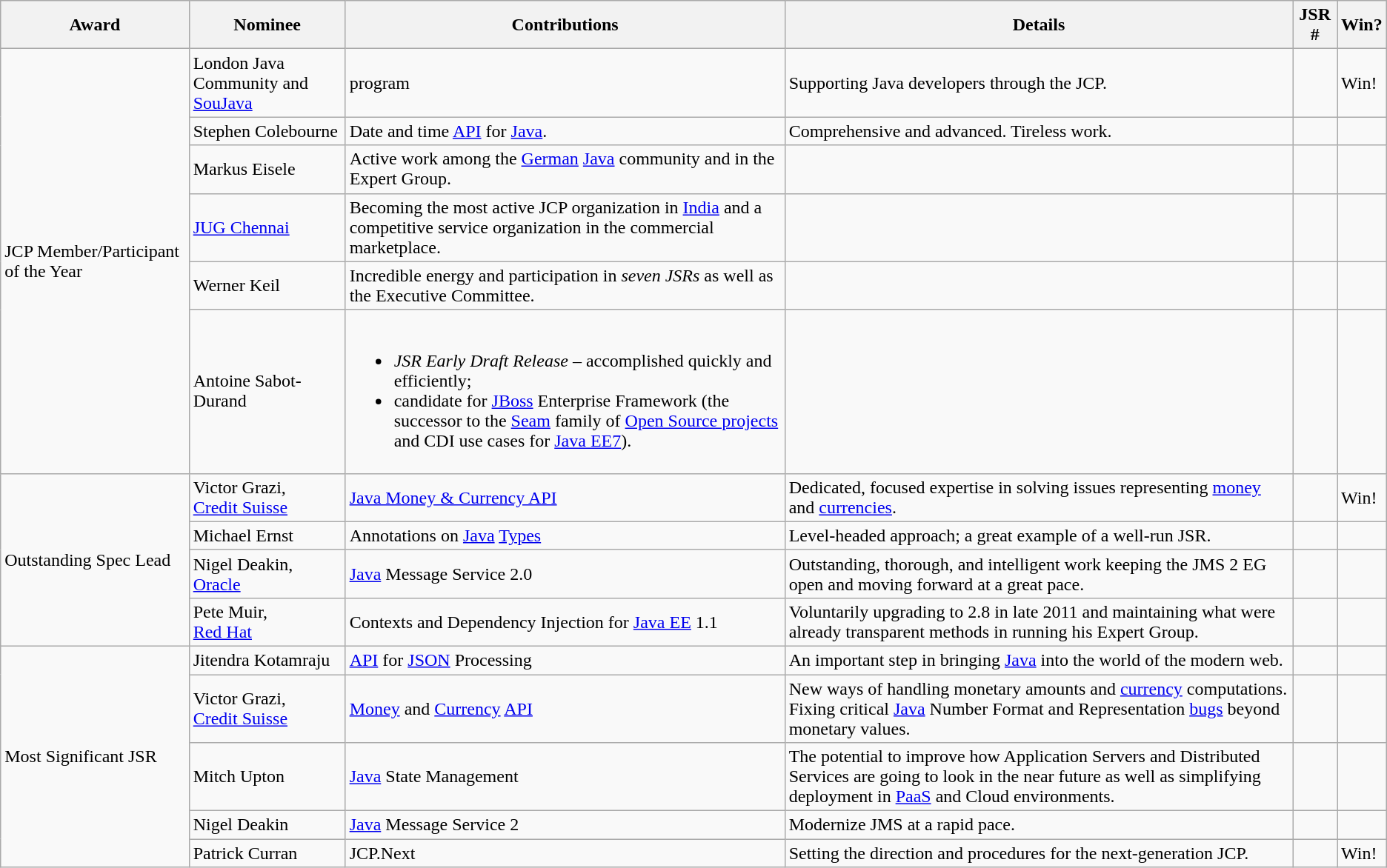<table class="wikitable sortable">
<tr>
<th>Award</th>
<th>Nominee</th>
<th>Contributions</th>
<th>Details</th>
<th>JSR #</th>
<th>Win?</th>
</tr>
<tr>
<td rowspan="6">JCP Member/Participant of the Year</td>
<td>London Java Community and <a href='#'>SouJava</a></td>
<td> program</td>
<td>Supporting Java developers through the JCP.</td>
<td></td>
<td>Win!</td>
</tr>
<tr>
<td>Stephen Colebourne</td>
<td>Date and time <a href='#'>API</a> for <a href='#'>Java</a>.</td>
<td>Comprehensive and advanced. Tireless work.</td>
<td></td>
<td></td>
</tr>
<tr>
<td>Markus Eisele</td>
<td>Active work among the <a href='#'>German</a> <a href='#'>Java</a> community and in the  Expert Group.</td>
<td></td>
<td></td>
<td></td>
</tr>
<tr>
<td><a href='#'>JUG Chennai</a></td>
<td>Becoming the most active JCP organization in <a href='#'>India</a> and a competitive service organization in the commercial marketplace.</td>
<td></td>
<td></td>
<td></td>
</tr>
<tr>
<td>Werner Keil</td>
<td>Incredible energy and participation in <em>seven JSRs</em> as well as the Executive Committee.</td>
<td></td>
<td></td>
<td></td>
</tr>
<tr>
<td>Antoine Sabot-Durand</td>
<td><br><ul><li><em>JSR Early Draft Release</em> – accomplished quickly and efficiently;</li><li> candidate for <a href='#'>JBoss</a> Enterprise Framework (the successor to the <a href='#'>Seam</a> family of <a href='#'>Open Source projects</a> and CDI use cases for <a href='#'>Java EE7</a>).</li></ul></td>
<td></td>
<td></td>
<td></td>
</tr>
<tr>
<td rowspan="4">Outstanding Spec Lead</td>
<td>Victor Grazi,<br><a href='#'>Credit Suisse</a></td>
<td><a href='#'>Java Money &amp; Currency API</a></td>
<td>Dedicated, focused expertise in solving issues representing <a href='#'>money</a> and <a href='#'>currencies</a>.</td>
<td></td>
<td>Win!</td>
</tr>
<tr>
<td>Michael Ernst</td>
<td>Annotations on <a href='#'>Java</a> <a href='#'>Types</a></td>
<td>Level-headed approach; a great example of a well-run JSR.</td>
<td></td>
</tr>
<tr>
<td>Nigel Deakin,<br><a href='#'>Oracle</a></td>
<td><a href='#'>Java</a> Message Service 2.0</td>
<td>Outstanding, thorough, and intelligent work keeping the JMS 2 EG open and moving forward at a great pace.</td>
<td></td>
<td></td>
</tr>
<tr>
<td>Pete Muir,<br><a href='#'>Red Hat</a></td>
<td>Contexts and Dependency Injection for <a href='#'>Java EE</a> 1.1</td>
<td>Voluntarily upgrading to 2.8 in late 2011 and maintaining what were already transparent methods in running his Expert Group.</td>
<td></td>
<td></td>
</tr>
<tr>
<td rowspan="5">Most Significant JSR</td>
<td>Jitendra Kotamraju</td>
<td><a href='#'>API</a> for <a href='#'>JSON</a> Processing</td>
<td>An important step in bringing <a href='#'>Java</a> into the world of the modern web.</td>
<td></td>
<td></td>
</tr>
<tr>
<td>Victor Grazi,<br><a href='#'>Credit Suisse</a></td>
<td><a href='#'>Money</a> and <a href='#'>Currency</a> <a href='#'>API</a></td>
<td>New ways of handling monetary amounts and <a href='#'>currency</a> computations. Fixing critical <a href='#'>Java</a> Number Format and Representation <a href='#'>bugs</a> beyond monetary values.</td>
<td></td>
<td></td>
</tr>
<tr>
<td>Mitch Upton</td>
<td><a href='#'>Java</a> State Management</td>
<td>The potential to improve how Application Servers and Distributed Services are going to look in the near future as well as simplifying deployment in <a href='#'>PaaS</a> and Cloud environments.</td>
<td></td>
<td></td>
</tr>
<tr>
<td>Nigel Deakin</td>
<td><a href='#'>Java</a> Message Service 2</td>
<td>Modernize JMS at a rapid pace.</td>
<td></td>
<td></td>
</tr>
<tr>
<td>Patrick Curran</td>
<td>JCP.Next</td>
<td>Setting the direction and procedures for the next-generation JCP.</td>
<td>  </td>
<td>Win!</td>
</tr>
</table>
